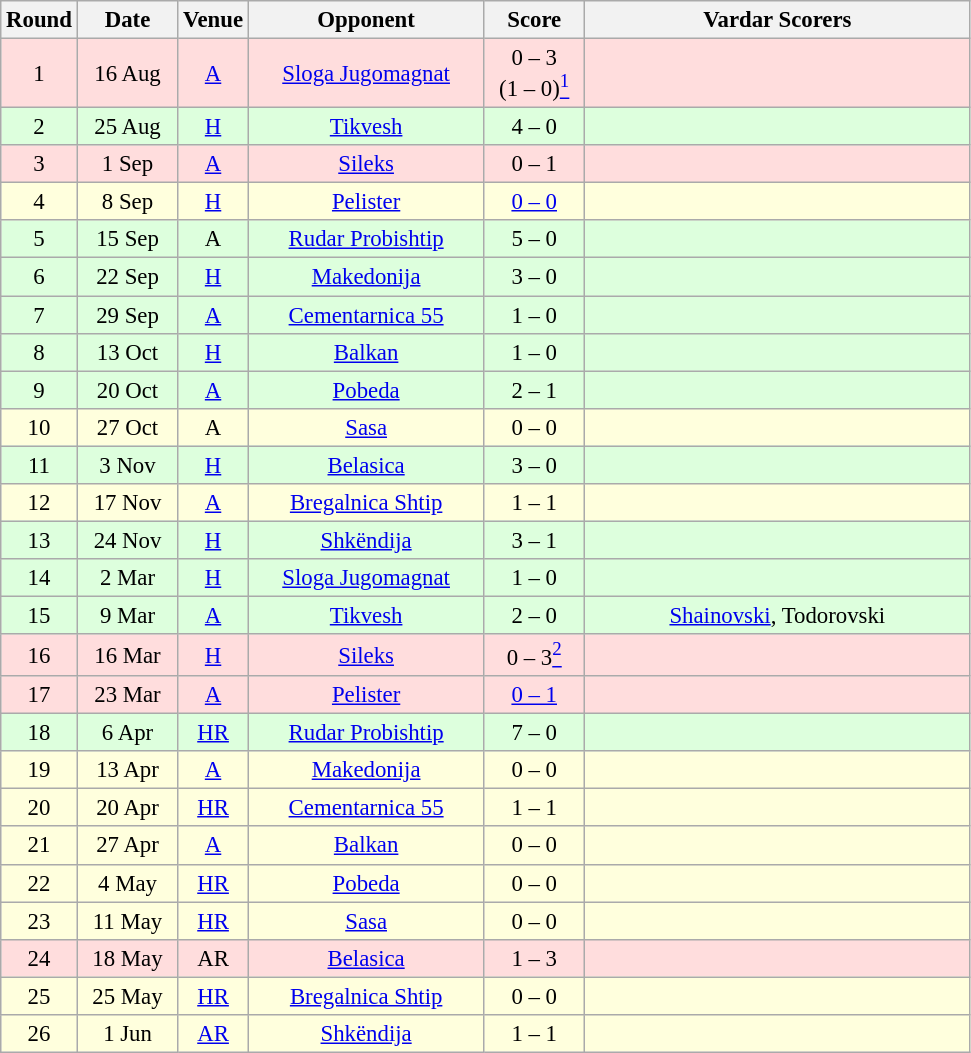<table class="wikitable sortable" style="text-align: center; font-size:95%;">
<tr>
<th width="30">Round</th>
<th width="60">Date</th>
<th width="20">Venue</th>
<th width="150">Opponent</th>
<th width="60">Score</th>
<th width="250">Vardar Scorers</th>
</tr>
<tr bgcolor="#ffdddd">
<td>1</td>
<td>16 Aug</td>
<td><a href='#'>A</a></td>
<td><a href='#'>Sloga Jugomagnat</a></td>
<td>0 – 3<br>(1 – 0)<a href='#'><sup>1</sup></a></td>
<td></td>
</tr>
<tr bgcolor="#ddffdd">
<td>2</td>
<td>25 Aug</td>
<td><a href='#'>H</a></td>
<td><a href='#'>Tikvesh</a></td>
<td>4 – 0</td>
<td></td>
</tr>
<tr bgcolor="#ffdddd">
<td>3</td>
<td>1 Sep</td>
<td><a href='#'>A</a></td>
<td><a href='#'>Sileks</a></td>
<td>0 – 1</td>
<td></td>
</tr>
<tr bgcolor="#ffffdd">
<td>4</td>
<td>8 Sep</td>
<td><a href='#'>H</a></td>
<td><a href='#'>Pelister</a></td>
<td><a href='#'>0 – 0</a></td>
<td></td>
</tr>
<tr bgcolor="#ddffdd">
<td>5</td>
<td>15 Sep</td>
<td>A</td>
<td><a href='#'>Rudar Probishtip</a></td>
<td>5 – 0</td>
<td></td>
</tr>
<tr bgcolor="#ddffdd">
<td>6</td>
<td>22 Sep</td>
<td><a href='#'>H</a></td>
<td><a href='#'>Makedonija</a></td>
<td>3 – 0</td>
<td></td>
</tr>
<tr bgcolor="#ddffdd">
<td>7</td>
<td>29 Sep</td>
<td><a href='#'>A</a></td>
<td><a href='#'>Cementarnica 55</a></td>
<td>1 – 0</td>
<td></td>
</tr>
<tr bgcolor="#ddffdd">
<td>8</td>
<td>13 Oct</td>
<td><a href='#'>H</a></td>
<td><a href='#'>Balkan</a></td>
<td>1 – 0</td>
<td></td>
</tr>
<tr bgcolor="#ddffdd">
<td>9</td>
<td>20 Oct</td>
<td><a href='#'>A</a></td>
<td><a href='#'>Pobeda</a></td>
<td>2 – 1</td>
<td></td>
</tr>
<tr bgcolor="#ffffdd">
<td>10</td>
<td>27 Oct</td>
<td>A</td>
<td><a href='#'>Sasa</a></td>
<td>0 – 0</td>
<td></td>
</tr>
<tr bgcolor="#ddffdd">
<td>11</td>
<td>3 Nov</td>
<td><a href='#'>H</a></td>
<td><a href='#'>Belasica</a></td>
<td>3 – 0</td>
<td></td>
</tr>
<tr bgcolor="#ffffdd">
<td>12</td>
<td>17 Nov</td>
<td><a href='#'>A</a></td>
<td><a href='#'>Bregalnica Shtip</a></td>
<td>1 – 1</td>
<td></td>
</tr>
<tr bgcolor="#ddffdd">
<td>13</td>
<td>24 Nov</td>
<td><a href='#'>H</a></td>
<td><a href='#'>Shkëndija</a></td>
<td>3 – 1</td>
<td></td>
</tr>
<tr bgcolor="#ddffdd">
<td>14</td>
<td>2 Mar</td>
<td><a href='#'>H</a></td>
<td><a href='#'>Sloga Jugomagnat</a></td>
<td>1 – 0</td>
<td></td>
</tr>
<tr bgcolor="#ddffdd">
<td>15</td>
<td>9 Mar</td>
<td><a href='#'>A</a></td>
<td><a href='#'>Tikvesh</a></td>
<td>2 – 0</td>
<td><a href='#'>Shainovski</a>, Todorovski</td>
</tr>
<tr bgcolor="#ffdddd">
<td>16</td>
<td>16 Mar</td>
<td><a href='#'>H</a></td>
<td><a href='#'>Sileks</a></td>
<td>0 – 3<a href='#'><sup>2</sup></a></td>
<td></td>
</tr>
<tr bgcolor="#ffdddd">
<td>17</td>
<td>23 Mar</td>
<td><a href='#'>A</a></td>
<td><a href='#'>Pelister</a></td>
<td><a href='#'>0 – 1</a></td>
<td></td>
</tr>
<tr bgcolor="#ddffdd">
<td>18</td>
<td>6 Apr</td>
<td><a href='#'>HR</a></td>
<td><a href='#'>Rudar Probishtip</a></td>
<td>7 – 0</td>
<td></td>
</tr>
<tr bgcolor="#ffffdd">
<td>19</td>
<td>13 Apr</td>
<td><a href='#'>A</a></td>
<td><a href='#'>Makedonija</a></td>
<td>0 – 0</td>
<td></td>
</tr>
<tr bgcolor="#ffffdd">
<td>20</td>
<td>20 Apr</td>
<td><a href='#'>HR</a></td>
<td><a href='#'>Cementarnica 55</a></td>
<td>1 – 1</td>
<td></td>
</tr>
<tr bgcolor="#ffffdd">
<td>21</td>
<td>27 Apr</td>
<td><a href='#'>A</a></td>
<td><a href='#'>Balkan</a></td>
<td>0 – 0</td>
<td></td>
</tr>
<tr bgcolor="#ffffdd">
<td>22</td>
<td>4 May</td>
<td><a href='#'>HR</a></td>
<td><a href='#'>Pobeda</a></td>
<td>0 – 0</td>
<td></td>
</tr>
<tr bgcolor="#ffffdd">
<td>23</td>
<td>11 May</td>
<td><a href='#'>HR</a></td>
<td><a href='#'>Sasa</a></td>
<td>0 – 0</td>
<td></td>
</tr>
<tr bgcolor="#ffdddd">
<td>24</td>
<td>18 May</td>
<td>AR</td>
<td><a href='#'>Belasica</a></td>
<td>1 – 3</td>
<td></td>
</tr>
<tr bgcolor="#ffffdd">
<td>25</td>
<td>25 May</td>
<td><a href='#'>HR</a></td>
<td><a href='#'>Bregalnica Shtip</a></td>
<td>0 – 0</td>
<td></td>
</tr>
<tr bgcolor="#ffffdd">
<td>26</td>
<td>1 Jun</td>
<td><a href='#'>AR</a></td>
<td><a href='#'>Shkëndija</a></td>
<td>1 – 1</td>
<td></td>
</tr>
</table>
